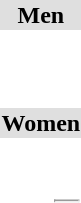<table>
<tr style="background:#dfdfdf;">
<td colspan="4" style="text-align:center;"><strong>Men</strong></td>
</tr>
<tr>
<th scope=row style="text-align:left"></th>
<td><br></td>
<td></td>
<td></td>
</tr>
<tr>
<th scope=row style="text-align:left"></th>
<td></td>
<td></td>
<td></td>
</tr>
<tr>
<th scope=row style="text-align:left"></th>
<td></td>
<td></td>
<td></td>
</tr>
<tr>
<th scope=row style="text-align:left"></th>
<td></td>
<td></td>
<td></td>
</tr>
<tr>
<th scope=row style="text-align:left"></th>
<td></td>
<td></td>
<td></td>
</tr>
<tr>
<th scope=row style="text-align:left"></th>
<td></td>
<td></td>
<td></td>
</tr>
<tr>
<th scope=row style="text-align:left"></th>
<td></td>
<td></td>
<td></td>
</tr>
<tr>
<th scope=row style="text-align:left"></th>
<td></td>
<td></td>
<td></td>
</tr>
<tr style="background:#dfdfdf;">
<td colspan="4" style="text-align:center;"><strong>Women</strong></td>
</tr>
<tr>
<th scope=row style="text-align:left"></th>
<td><br></td>
<td><br></td>
<td><br></td>
</tr>
<tr>
<th scope=row style="text-align:left"></th>
<td></td>
<td></td>
<td></td>
</tr>
<tr>
<th scope=row style="text-align:left"></th>
<td></td>
<td></td>
<td></td>
</tr>
<tr>
<th scope=row style="text-align:left"></th>
<td></td>
<td></td>
<td><hr></td>
</tr>
<tr>
<th scope=row style="text-align:left"></th>
<td></td>
<td></td>
<td></td>
</tr>
<tr>
<th scope=row style="text-align:left"></th>
<td></td>
<td></td>
<td></td>
</tr>
</table>
